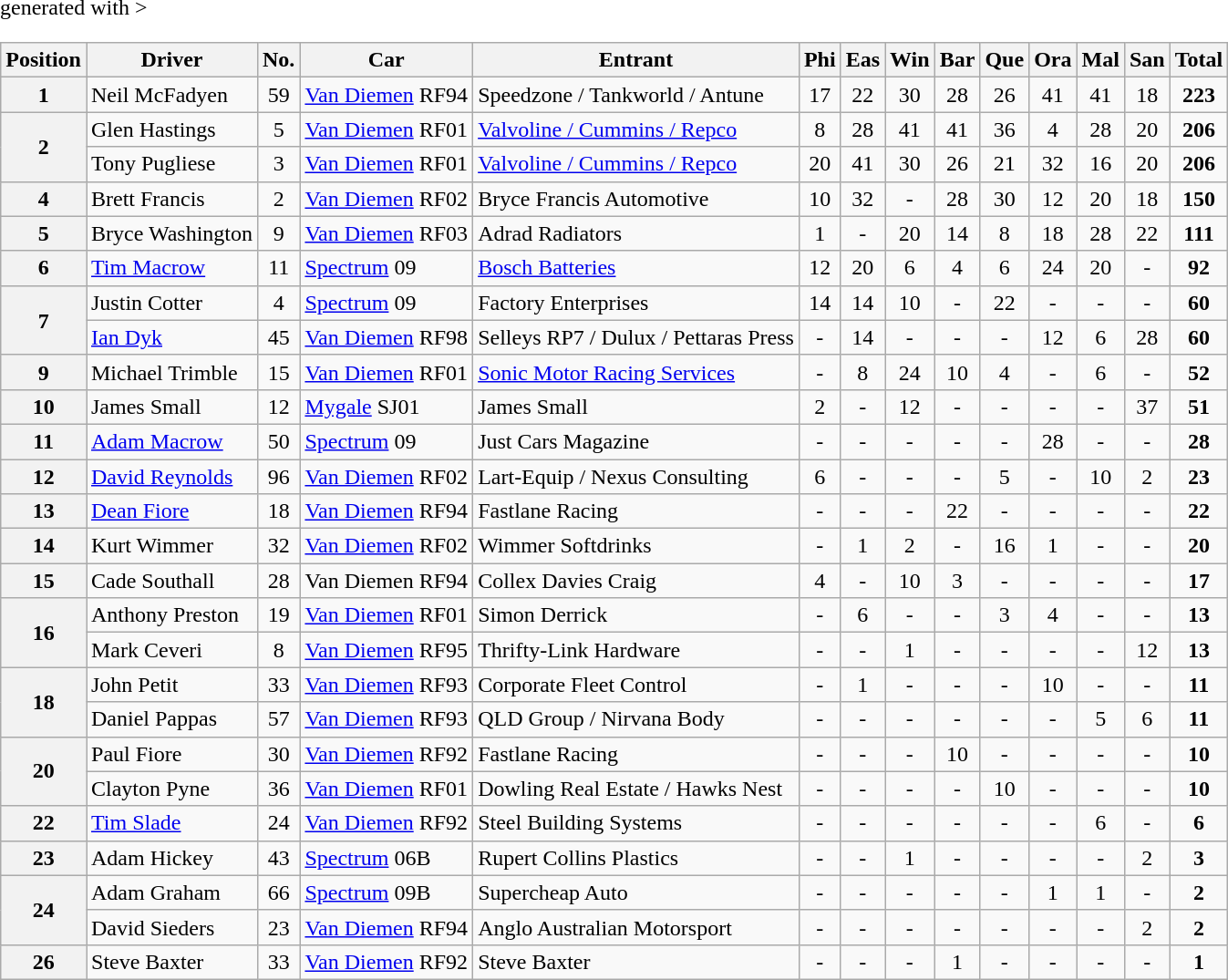<table class="wikitable" border="1" <hiddentext>generated with >
<tr style="font-weight:bold">
<th>Position</th>
<th>Driver</th>
<th>No.</th>
<th>Car</th>
<th>Entrant</th>
<th>Phi</th>
<th>Eas</th>
<th>Win</th>
<th>Bar</th>
<th>Que</th>
<th>Ora</th>
<th>Mal</th>
<th>San</th>
<th>Total</th>
</tr>
<tr>
<th>1</th>
<td>Neil McFadyen</td>
<td align="center">59</td>
<td><a href='#'>Van Diemen</a> RF94</td>
<td>Speedzone / Tankworld / Antune</td>
<td align="center">17</td>
<td align="center">22</td>
<td align="center">30</td>
<td align="center">28</td>
<td align="center">26</td>
<td align="center">41</td>
<td align="center">41</td>
<td align="center">18</td>
<td align="center"><strong>223</strong></td>
</tr>
<tr>
<th rowspan=2>2</th>
<td>Glen Hastings</td>
<td align="center">5</td>
<td><a href='#'>Van Diemen</a> RF01</td>
<td><a href='#'>Valvoline / Cummins / Repco</a></td>
<td align="center">8</td>
<td align="center">28</td>
<td align="center">41</td>
<td align="center">41</td>
<td align="center">36</td>
<td align="center">4</td>
<td align="center">28</td>
<td align="center">20</td>
<td align="center"><strong>206</strong></td>
</tr>
<tr>
<td>Tony Pugliese</td>
<td align="center">3</td>
<td><a href='#'>Van Diemen</a> RF01</td>
<td><a href='#'>Valvoline / Cummins / Repco</a></td>
<td align="center">20</td>
<td align="center">41</td>
<td align="center">30</td>
<td align="center">26</td>
<td align="center">21</td>
<td align="center">32</td>
<td align="center">16</td>
<td align="center">20</td>
<td align="center"><strong>206</strong></td>
</tr>
<tr>
<th>4</th>
<td>Brett Francis</td>
<td align="center">2</td>
<td><a href='#'>Van Diemen</a> RF02</td>
<td>Bryce Francis Automotive</td>
<td align="center">10</td>
<td align="center">32</td>
<td align="center">-</td>
<td align="center">28</td>
<td align="center">30</td>
<td align="center">12</td>
<td align="center">20</td>
<td align="center">18</td>
<td align="center"><strong>150</strong></td>
</tr>
<tr>
<th>5</th>
<td>Bryce Washington</td>
<td align="center">9</td>
<td><a href='#'>Van Diemen</a> RF03</td>
<td>Adrad Radiators</td>
<td align="center">1</td>
<td align="center">-</td>
<td align="center">20</td>
<td align="center">14</td>
<td align="center">8</td>
<td align="center">18</td>
<td align="center">28</td>
<td align="center">22</td>
<td align="center"><strong>111</strong></td>
</tr>
<tr>
<th>6</th>
<td><a href='#'>Tim Macrow</a></td>
<td align="center">11</td>
<td><a href='#'>Spectrum</a> 09</td>
<td><a href='#'>Bosch Batteries</a></td>
<td align="center">12</td>
<td align="center">20</td>
<td align="center">6</td>
<td align="center">4</td>
<td align="center">6</td>
<td align="center">24</td>
<td align="center">20</td>
<td align="center">-</td>
<td align="center"><strong>92</strong></td>
</tr>
<tr>
<th rowspan=2>7</th>
<td>Justin Cotter</td>
<td align="center">4</td>
<td><a href='#'>Spectrum</a> 09</td>
<td>Factory Enterprises</td>
<td align="center">14</td>
<td align="center">14</td>
<td align="center">10</td>
<td align="center">-</td>
<td align="center">22</td>
<td align="center">-</td>
<td align="center">-</td>
<td align="center">-</td>
<td align="center"><strong>60</strong></td>
</tr>
<tr>
<td><a href='#'>Ian Dyk</a></td>
<td align="center">45</td>
<td><a href='#'>Van Diemen</a> RF98</td>
<td>Selleys RP7 / Dulux / Pettaras Press</td>
<td align="center">-</td>
<td align="center">14</td>
<td align="center">-</td>
<td align="center">-</td>
<td align="center">-</td>
<td align="center">12</td>
<td align="center">6</td>
<td align="center">28</td>
<td align="center"><strong>60</strong></td>
</tr>
<tr>
<th>9</th>
<td>Michael Trimble</td>
<td align="center">15</td>
<td><a href='#'>Van Diemen</a> RF01</td>
<td><a href='#'>Sonic Motor Racing Services</a></td>
<td align="center">-</td>
<td align="center">8</td>
<td align="center">24</td>
<td align="center">10</td>
<td align="center">4</td>
<td align="center">-</td>
<td align="center">6</td>
<td align="center">-</td>
<td align="center"><strong>52</strong></td>
</tr>
<tr>
<th>10</th>
<td>James Small</td>
<td align="center">12</td>
<td><a href='#'>Mygale</a> SJ01</td>
<td>James Small</td>
<td align="center">2</td>
<td align="center">-</td>
<td align="center">12</td>
<td align="center">-</td>
<td align="center">-</td>
<td align="center">-</td>
<td align="center">-</td>
<td align="center">37</td>
<td align="center"><strong>51</strong></td>
</tr>
<tr>
<th>11</th>
<td><a href='#'>Adam Macrow</a></td>
<td align="center">50</td>
<td><a href='#'>Spectrum</a> 09</td>
<td>Just Cars Magazine</td>
<td align="center">-</td>
<td align="center">-</td>
<td align="center">-</td>
<td align="center">-</td>
<td align="center">-</td>
<td align="center">28</td>
<td align="center">-</td>
<td align="center">-</td>
<td align="center"><strong>28</strong></td>
</tr>
<tr>
<th>12</th>
<td><a href='#'>David Reynolds</a></td>
<td align="center">96</td>
<td><a href='#'>Van Diemen</a> RF02</td>
<td>Lart-Equip / Nexus Consulting</td>
<td align="center">6</td>
<td align="center">-</td>
<td align="center">-</td>
<td align="center">-</td>
<td align="center">5</td>
<td align="center">-</td>
<td align="center">10</td>
<td align="center">2</td>
<td align="center"><strong>23</strong></td>
</tr>
<tr>
<th>13</th>
<td><a href='#'>Dean Fiore</a></td>
<td align="center">18</td>
<td><a href='#'>Van Diemen</a> RF94</td>
<td>Fastlane Racing</td>
<td align="center">-</td>
<td align="center">-</td>
<td align="center">-</td>
<td align="center">22</td>
<td align="center">-</td>
<td align="center">-</td>
<td align="center">-</td>
<td align="center">-</td>
<td align="center"><strong>22</strong></td>
</tr>
<tr>
<th>14</th>
<td>Kurt Wimmer</td>
<td align="center">32</td>
<td><a href='#'>Van Diemen</a> RF02</td>
<td>Wimmer Softdrinks</td>
<td align="center">-</td>
<td align="center">1</td>
<td align="center">2</td>
<td align="center">-</td>
<td align="center">16</td>
<td align="center">1</td>
<td align="center">-</td>
<td align="center">-</td>
<td align="center"><strong>20</strong></td>
</tr>
<tr>
<th>15</th>
<td>Cade Southall</td>
<td align="center">28</td>
<td>Van Diemen RF94</td>
<td>Collex Davies Craig</td>
<td align="center">4</td>
<td align="center">-</td>
<td align="center">10</td>
<td align="center">3</td>
<td align="center">-</td>
<td align="center">-</td>
<td align="center">-</td>
<td align="center">-</td>
<td align="center"><strong>17</strong></td>
</tr>
<tr>
<th rowspan=2>16</th>
<td>Anthony Preston</td>
<td align="center">19</td>
<td><a href='#'>Van Diemen</a> RF01</td>
<td>Simon Derrick</td>
<td align="center">-</td>
<td align="center">6</td>
<td align="center">-</td>
<td align="center">-</td>
<td align="center">3</td>
<td align="center">4</td>
<td align="center">-</td>
<td align="center">-</td>
<td align="center"><strong>13</strong></td>
</tr>
<tr>
<td>Mark Ceveri</td>
<td align="center">8</td>
<td><a href='#'>Van Diemen</a> RF95</td>
<td>Thrifty-Link Hardware</td>
<td align="center">-</td>
<td align="center">-</td>
<td align="center">1</td>
<td align="center">-</td>
<td align="center">-</td>
<td align="center">-</td>
<td align="center">-</td>
<td align="center">12</td>
<td align="center"><strong>13</strong></td>
</tr>
<tr>
<th rowspan=2>18</th>
<td>John Petit</td>
<td align="center">33</td>
<td><a href='#'>Van Diemen</a> RF93</td>
<td>Corporate Fleet Control</td>
<td align="center">-</td>
<td align="center">1</td>
<td align="center">-</td>
<td align="center">-</td>
<td align="center">-</td>
<td align="center">10</td>
<td align="center">-</td>
<td align="center">-</td>
<td align="center"><strong>11</strong></td>
</tr>
<tr>
<td>Daniel Pappas</td>
<td align="center">57</td>
<td><a href='#'>Van Diemen</a> RF93</td>
<td>QLD Group / Nirvana Body</td>
<td align="center">-</td>
<td align="center">-</td>
<td align="center">-</td>
<td align="center">-</td>
<td align="center">-</td>
<td align="center">-</td>
<td align="center">5</td>
<td align="center">6</td>
<td align="center"><strong>11</strong></td>
</tr>
<tr>
<th rowspan=2>20</th>
<td>Paul Fiore</td>
<td align="center">30</td>
<td><a href='#'>Van Diemen</a> RF92</td>
<td>Fastlane Racing</td>
<td align="center">-</td>
<td align="center">-</td>
<td align="center">-</td>
<td align="center">10</td>
<td align="center">-</td>
<td align="center">-</td>
<td align="center">-</td>
<td align="center">-</td>
<td align="center"><strong>10</strong></td>
</tr>
<tr>
<td>Clayton Pyne</td>
<td align="center">36</td>
<td><a href='#'>Van Diemen</a> RF01</td>
<td>Dowling Real Estate / Hawks Nest</td>
<td align="center">-</td>
<td align="center">-</td>
<td align="center">-</td>
<td align="center">-</td>
<td align="center">10</td>
<td align="center">-</td>
<td align="center">-</td>
<td align="center">-</td>
<td align="center"><strong>10</strong></td>
</tr>
<tr>
<th>22</th>
<td><a href='#'>Tim Slade</a></td>
<td align="center">24</td>
<td><a href='#'>Van Diemen</a> RF92</td>
<td>Steel Building Systems</td>
<td align="center">-</td>
<td align="center">-</td>
<td align="center">-</td>
<td align="center">-</td>
<td align="center">-</td>
<td align="center">-</td>
<td align="center">6</td>
<td align="center">-</td>
<td align="center"><strong>6</strong></td>
</tr>
<tr>
<th>23</th>
<td>Adam Hickey</td>
<td align="center">43</td>
<td><a href='#'>Spectrum</a> 06B</td>
<td>Rupert Collins Plastics</td>
<td align="center">-</td>
<td align="center">-</td>
<td align="center">1</td>
<td align="center">-</td>
<td align="center">-</td>
<td align="center">-</td>
<td align="center">-</td>
<td align="center">2</td>
<td align="center"><strong>3</strong></td>
</tr>
<tr>
<th rowspan=2>24</th>
<td>Adam Graham</td>
<td align="center">66</td>
<td><a href='#'>Spectrum</a> 09B</td>
<td>Supercheap Auto</td>
<td align="center">-</td>
<td align="center">-</td>
<td align="center">-</td>
<td align="center">-</td>
<td align="center">-</td>
<td align="center">1</td>
<td align="center">1</td>
<td align="center">-</td>
<td align="center"><strong>2</strong></td>
</tr>
<tr>
<td>David Sieders</td>
<td align="center">23</td>
<td><a href='#'>Van Diemen</a> RF94</td>
<td>Anglo Australian Motorsport</td>
<td align="center">-</td>
<td align="center">-</td>
<td align="center">-</td>
<td align="center">-</td>
<td align="center">-</td>
<td align="center">-</td>
<td align="center">-</td>
<td align="center">2</td>
<td align="center"><strong>2</strong></td>
</tr>
<tr>
<th>26</th>
<td>Steve Baxter</td>
<td align="center">33</td>
<td><a href='#'>Van Diemen</a> RF92</td>
<td>Steve Baxter</td>
<td align="center">-</td>
<td align="center">-</td>
<td align="center">-</td>
<td align="center">1</td>
<td align="center">-</td>
<td align="center">-</td>
<td align="center">-</td>
<td align="center">-</td>
<td align="center"><strong>1</strong></td>
</tr>
</table>
